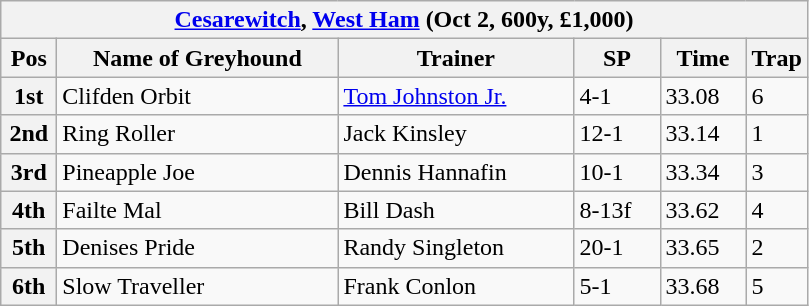<table class="wikitable">
<tr>
<th colspan="6"><a href='#'>Cesarewitch</a>, <a href='#'>West Ham</a> (Oct 2, 600y, £1,000)</th>
</tr>
<tr>
<th width=30>Pos</th>
<th width=180>Name of Greyhound</th>
<th width=150>Trainer</th>
<th width=50>SP</th>
<th width=50>Time</th>
<th width=30>Trap</th>
</tr>
<tr>
<th>1st</th>
<td>Clifden Orbit </td>
<td><a href='#'>Tom Johnston Jr.</a></td>
<td>4-1</td>
<td>33.08</td>
<td>6</td>
</tr>
<tr>
<th>2nd</th>
<td>Ring Roller</td>
<td>Jack Kinsley</td>
<td>12-1</td>
<td>33.14</td>
<td>1</td>
</tr>
<tr>
<th>3rd</th>
<td>Pineapple Joe</td>
<td>Dennis Hannafin</td>
<td>10-1</td>
<td>33.34</td>
<td>3</td>
</tr>
<tr>
<th>4th</th>
<td>Failte Mal</td>
<td>Bill Dash</td>
<td>8-13f</td>
<td>33.62</td>
<td>4</td>
</tr>
<tr>
<th>5th</th>
<td>Denises Pride</td>
<td>Randy Singleton</td>
<td>20-1</td>
<td>33.65</td>
<td>2</td>
</tr>
<tr>
<th>6th</th>
<td>Slow Traveller</td>
<td>Frank Conlon</td>
<td>5-1</td>
<td>33.68</td>
<td>5</td>
</tr>
</table>
